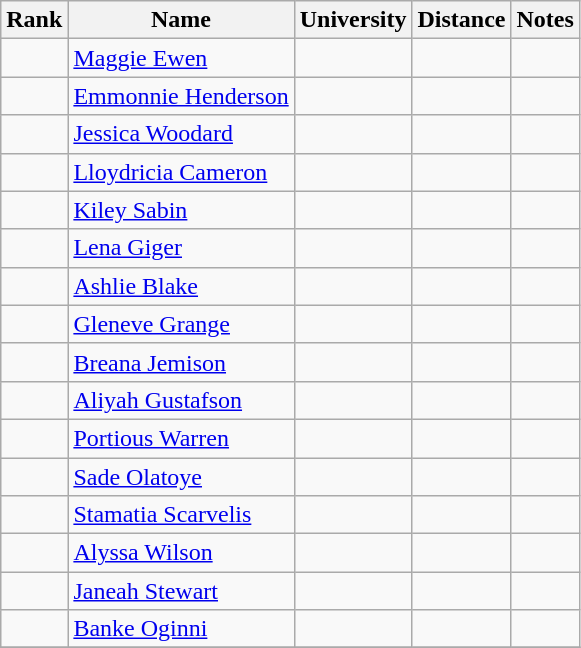<table class="wikitable sortable" style="text-align:center">
<tr>
<th>Rank</th>
<th>Name</th>
<th>University</th>
<th>Distance</th>
<th>Notes</th>
</tr>
<tr>
<td></td>
<td align=left><a href='#'>Maggie Ewen</a></td>
<td></td>
<td><strong></strong></td>
<td></td>
</tr>
<tr>
<td></td>
<td align=left><a href='#'>Emmonnie Henderson</a></td>
<td></td>
<td><strong></strong></td>
<td></td>
</tr>
<tr>
<td></td>
<td align=left><a href='#'>Jessica Woodard</a></td>
<td></td>
<td><strong></strong></td>
<td></td>
</tr>
<tr>
<td></td>
<td align=left><a href='#'>Lloydricia Cameron</a></td>
<td></td>
<td><strong></strong></td>
<td></td>
</tr>
<tr>
<td></td>
<td align=left><a href='#'>Kiley Sabin</a></td>
<td></td>
<td><strong></strong></td>
<td></td>
</tr>
<tr>
<td></td>
<td align=left><a href='#'>Lena Giger</a></td>
<td></td>
<td><strong></strong></td>
<td></td>
</tr>
<tr>
<td></td>
<td align=left><a href='#'>Ashlie Blake</a></td>
<td></td>
<td><strong></strong></td>
<td></td>
</tr>
<tr>
<td></td>
<td align=left><a href='#'>Gleneve Grange</a></td>
<td></td>
<td><strong></strong></td>
<td></td>
</tr>
<tr>
<td></td>
<td align=left><a href='#'>Breana Jemison</a></td>
<td></td>
<td><strong></strong></td>
<td></td>
</tr>
<tr>
<td></td>
<td align=left><a href='#'>Aliyah Gustafson</a></td>
<td></td>
<td><strong></strong></td>
<td></td>
</tr>
<tr>
<td></td>
<td align=left><a href='#'>Portious Warren</a></td>
<td></td>
<td><strong></strong></td>
<td></td>
</tr>
<tr>
<td></td>
<td align=left><a href='#'>Sade Olatoye</a></td>
<td></td>
<td><strong></strong></td>
<td></td>
</tr>
<tr>
<td></td>
<td align=left><a href='#'>Stamatia Scarvelis</a></td>
<td></td>
<td><strong></strong></td>
<td></td>
</tr>
<tr>
<td></td>
<td align=left><a href='#'>Alyssa Wilson</a></td>
<td></td>
<td><strong></strong></td>
<td></td>
</tr>
<tr>
<td></td>
<td align=left><a href='#'>Janeah Stewart</a></td>
<td></td>
<td><strong></strong></td>
<td></td>
</tr>
<tr>
<td></td>
<td align=left><a href='#'>Banke Oginni</a></td>
<td></td>
<td><strong></strong></td>
<td></td>
</tr>
<tr>
</tr>
</table>
